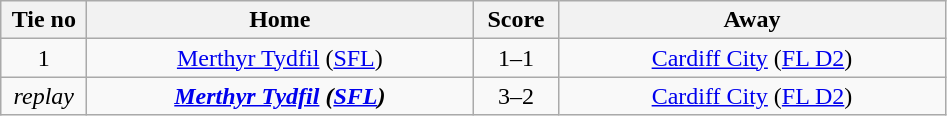<table class="wikitable" style="text-align:center">
<tr>
<th width=50>Tie no</th>
<th width=250>Home</th>
<th width=50>Score</th>
<th width=250>Away</th>
</tr>
<tr>
<td>1</td>
<td><a href='#'>Merthyr Tydfil</a> (<a href='#'>SFL</a>)</td>
<td>1–1</td>
<td><a href='#'>Cardiff City</a> (<a href='#'>FL D2</a>)</td>
</tr>
<tr>
<td><em>replay</em></td>
<td><strong><em><a href='#'>Merthyr Tydfil</a><strong> (<a href='#'>SFL</a>)<em></td>
<td></em>3–2<em></td>
<td></em><a href='#'>Cardiff City</a> (<a href='#'>FL D2</a>)<em></td>
</tr>
</table>
